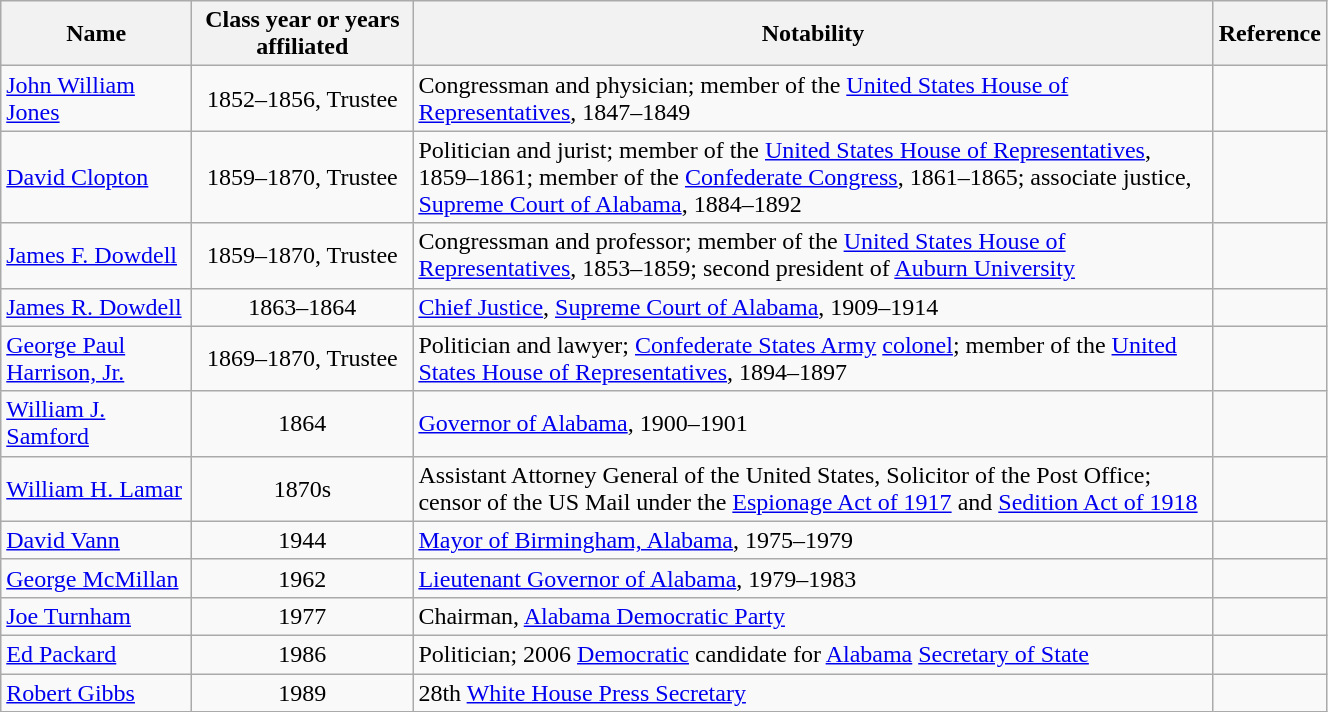<table class="wikitable sortable" style="width:70%">
<tr>
<th width="120">Name</th>
<th width="140" align=center>Class year or years affiliated</th>
<th>Notability</th>
<th width="10" class="unsortable">Reference</th>
</tr>
<tr>
<td><a href='#'>John William Jones</a></td>
<td align="center">1852–1856, Trustee</td>
<td>Congressman and physician; member of the <a href='#'>United States House of Representatives</a>, 1847–1849</td>
<td align="center"></td>
</tr>
<tr>
<td><a href='#'>David Clopton</a></td>
<td align="center">1859–1870, Trustee</td>
<td>Politician and jurist; member of the <a href='#'>United States House of Representatives</a>, 1859–1861; member of the <a href='#'>Confederate Congress</a>, 1861–1865; associate justice, <a href='#'>Supreme Court of Alabama</a>, 1884–1892</td>
<td align="center"></td>
</tr>
<tr>
<td><a href='#'>James F. Dowdell</a></td>
<td align="center">1859–1870, Trustee</td>
<td>Congressman and professor; member of the <a href='#'>United States House of Representatives</a>, 1853–1859; second president of <a href='#'>Auburn University</a></td>
<td align="center"></td>
</tr>
<tr>
<td><a href='#'>James R. Dowdell</a></td>
<td align="center">1863–1864</td>
<td><a href='#'>Chief Justice</a>, <a href='#'>Supreme Court of Alabama</a>, 1909–1914</td>
<td align="center"></td>
</tr>
<tr>
<td><a href='#'>George Paul Harrison, Jr.</a></td>
<td align="center">1869–1870, Trustee</td>
<td>Politician and lawyer; <a href='#'>Confederate States Army</a> <a href='#'>colonel</a>; member of the <a href='#'>United States House of Representatives</a>, 1894–1897</td>
<td align="center"></td>
</tr>
<tr>
<td><a href='#'>William J. Samford</a></td>
<td align="center">1864</td>
<td><a href='#'>Governor of Alabama</a>, 1900–1901</td>
<td align="center"></td>
</tr>
<tr>
<td><a href='#'>William H. Lamar</a></td>
<td align="center">1870s</td>
<td>Assistant Attorney General of the United States, Solicitor of the Post Office; censor of the US Mail under the <a href='#'>Espionage Act of 1917</a> and <a href='#'>Sedition Act of 1918</a></td>
<td align="center"></td>
</tr>
<tr>
<td><a href='#'>David Vann</a></td>
<td align="center">1944</td>
<td><a href='#'>Mayor of Birmingham, Alabama</a>,  1975–1979</td>
<td align="center"></td>
</tr>
<tr>
<td><a href='#'>George McMillan</a></td>
<td align="center">1962</td>
<td><a href='#'>Lieutenant Governor of Alabama</a>, 1979–1983</td>
<td align="center"></td>
</tr>
<tr>
<td><a href='#'>Joe Turnham</a></td>
<td align="center">1977</td>
<td>Chairman, <a href='#'>Alabama Democratic Party</a></td>
<td align="center"></td>
</tr>
<tr>
<td><a href='#'>Ed Packard</a></td>
<td align="center">1986</td>
<td>Politician; 2006 <a href='#'>Democratic</a> candidate for <a href='#'>Alabama</a> <a href='#'>Secretary of State</a></td>
<td align="center"></td>
</tr>
<tr>
<td><a href='#'>Robert Gibbs</a></td>
<td align="center">1989</td>
<td>28th <a href='#'>White House Press Secretary</a></td>
<td align="center"></td>
</tr>
</table>
